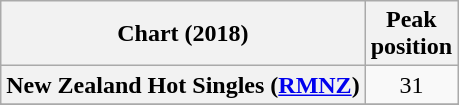<table class="wikitable sortable plainrowheaders" style="text-align:center">
<tr>
<th>Chart (2018)</th>
<th>Peak<br>position</th>
</tr>
<tr>
<th scope="row">New Zealand Hot Singles (<a href='#'>RMNZ</a>)</th>
<td>31</td>
</tr>
<tr>
</tr>
<tr>
</tr>
<tr>
</tr>
</table>
